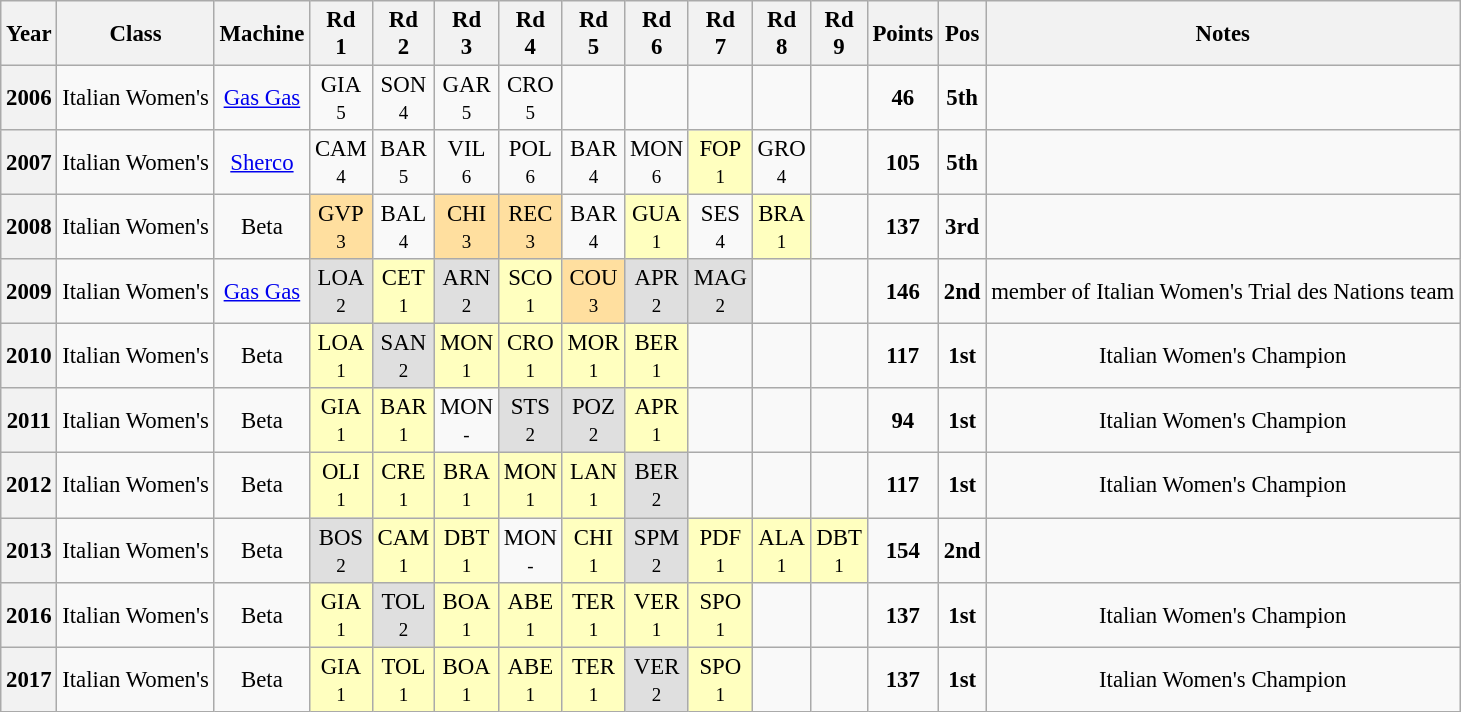<table class="wikitable" style="text-align:center; font-size:95%">
<tr valign="top">
<th valign="middle">Year</th>
<th valign="middle">Class</th>
<th valign="middle">Machine</th>
<th>Rd<br>1</th>
<th>Rd<br>2</th>
<th>Rd<br>3</th>
<th>Rd<br>4</th>
<th>Rd<br>5</th>
<th>Rd<br>6</th>
<th>Rd<br>7</th>
<th>Rd<br>8</th>
<th>Rd<br>9</th>
<th valign="middle">Points</th>
<th valign="middle">Pos</th>
<th valign="middle">Notes</th>
</tr>
<tr>
<th>2006</th>
<td align="left"> Italian Women's</td>
<td><a href='#'>Gas Gas</a></td>
<td>GIA<br><small>5</small></td>
<td>SON<br><small>4</small></td>
<td>GAR<br><small>5</small></td>
<td>CRO<br><small>5</small></td>
<td></td>
<td></td>
<td></td>
<td></td>
<td></td>
<td><strong>46</strong></td>
<td><strong>5th</strong></td>
<td></td>
</tr>
<tr>
<th>2007</th>
<td align="left"> Italian Women's</td>
<td><a href='#'>Sherco</a></td>
<td>CAM<br><small>4</small></td>
<td>BAR<br><small>5</small></td>
<td>VIL<br><small>6</small></td>
<td>POL<br><small>6</small></td>
<td>BAR<br><small>4</small></td>
<td>MON<br><small>6</small></td>
<td style="background:#FFFFBF;">FOP<br><small>1</small></td>
<td>GRO<br><small>4</small></td>
<td></td>
<td><strong>105</strong></td>
<td><strong>5th</strong></td>
<td></td>
</tr>
<tr>
<th>2008</th>
<td align="left"> Italian Women's</td>
<td>Beta</td>
<td style="background:#FFDF9F;">GVP<br><small>3</small></td>
<td>BAL<br><small>4</small></td>
<td style="background:#FFDF9F;">CHI<br><small>3</small></td>
<td style="background:#FFDF9F;">REC<br><small>3</small></td>
<td>BAR<br><small>4</small></td>
<td style="background:#FFFFBF;">GUA<br><small>1</small></td>
<td>SES<br><small>4</small></td>
<td style="background:#FFFFBF;">BRA<br><small>1</small></td>
<td></td>
<td><strong>137</strong></td>
<td><strong>3rd</strong></td>
<td></td>
</tr>
<tr>
<th>2009</th>
<td align="left"> Italian Women's</td>
<td><a href='#'>Gas Gas</a></td>
<td style="background:#DFDFDF;">LOA<br><small>2</small></td>
<td style="background:#FFFFBF;">CET<br><small>1</small></td>
<td style="background:#DFDFDF;">ARN<br><small>2</small></td>
<td style="background:#FFFFBF;">SCO<br><small>1</small></td>
<td style="background:#FFDF9F;">COU<br><small>3</small></td>
<td style="background:#DFDFDF;">APR<br><small>2</small></td>
<td style="background:#DFDFDF;">MAG<br><small>2</small></td>
<td></td>
<td></td>
<td><strong>146</strong></td>
<td><strong>2nd</strong></td>
<td>member of Italian Women's Trial des Nations team</td>
</tr>
<tr>
<th>2010</th>
<td align="left"> Italian Women's</td>
<td>Beta</td>
<td style="background:#FFFFBF;">LOA<br><small>1</small></td>
<td style="background:#DFDFDF;">SAN<br><small>2</small></td>
<td style="background:#FFFFBF;">MON<br><small>1</small></td>
<td style="background:#FFFFBF;">CRO<br><small>1</small></td>
<td style="background:#FFFFBF;">MOR<br><small>1</small></td>
<td style="background:#FFFFBF;">BER<br><small>1</small></td>
<td></td>
<td></td>
<td></td>
<td><strong>117</strong></td>
<td><strong>1st</strong></td>
<td>Italian Women's Champion</td>
</tr>
<tr>
<th>2011</th>
<td align="left"> Italian Women's</td>
<td>Beta</td>
<td style="background:#FFFFBF;">GIA<br><small>1</small></td>
<td style="background:#FFFFBF;">BAR<br><small>1</small></td>
<td>MON<br><small>-</small></td>
<td style="background:#DFDFDF;">STS<br><small>2</small></td>
<td style="background:#DFDFDF;">POZ<br><small>2</small></td>
<td style="background:#FFFFBF;">APR<br><small>1</small></td>
<td></td>
<td></td>
<td></td>
<td><strong>94</strong></td>
<td><strong>1st</strong></td>
<td>Italian Women's Champion</td>
</tr>
<tr>
<th>2012</th>
<td align="left"> Italian Women's</td>
<td>Beta</td>
<td style="background:#FFFFBF;">OLI<br><small>1</small></td>
<td style="background:#FFFFBF;">CRE<br><small>1</small></td>
<td style="background:#FFFFBF;">BRA<br><small>1</small></td>
<td style="background:#FFFFBF;">MON<br><small>1</small></td>
<td style="background:#FFFFBF;">LAN<br><small>1</small></td>
<td style="background:#DFDFDF;">BER<br><small>2</small></td>
<td></td>
<td></td>
<td></td>
<td><strong>117</strong></td>
<td><strong>1st</strong></td>
<td>Italian Women's Champion</td>
</tr>
<tr>
<th>2013</th>
<td align="left"> Italian Women's</td>
<td>Beta</td>
<td style="background:#DFDFDF;">BOS<br><small>2</small></td>
<td style="background:#FFFFBF;">CAM<br><small>1</small></td>
<td style="background:#FFFFBF;">DBT<br><small>1</small></td>
<td>MON<br><small>-</small></td>
<td style="background:#FFFFBF;">CHI<br><small>1</small></td>
<td style="background:#DFDFDF;">SPM<br><small>2</small></td>
<td style="background:#FFFFBF;">PDF<br><small>1</small></td>
<td style="background:#FFFFBF;">ALA<br><small>1</small></td>
<td style="background:#FFFFBF;">DBT<br><small>1</small></td>
<td><strong>154</strong></td>
<td><strong>2nd</strong></td>
<td></td>
</tr>
<tr>
<th>2016</th>
<td align="left"> Italian Women's</td>
<td>Beta</td>
<td style="background:#FFFFBF;">GIA<br><small>1</small></td>
<td style="background:#DFDFDF;">TOL<br><small>2</small></td>
<td style="background:#FFFFBF;">BOA<br><small>1</small></td>
<td style="background:#FFFFBF;">ABE<br><small>1</small></td>
<td style="background:#FFFFBF;">TER<br><small>1</small></td>
<td style="background:#FFFFBF;">VER<br><small>1</small></td>
<td style="background:#FFFFBF;">SPO<br><small>1</small></td>
<td></td>
<td></td>
<td><strong>137</strong></td>
<td><strong>1st</strong></td>
<td>Italian Women's Champion</td>
</tr>
<tr>
<th>2017</th>
<td align="left"> Italian Women's</td>
<td>Beta</td>
<td style="background:#FFFFBF;">GIA<br><small>1</small></td>
<td style="background:#FFFFBF;">TOL<br><small>1</small></td>
<td style="background:#FFFFBF;">BOA<br><small>1</small></td>
<td style="background:#FFFFBF;">ABE<br><small>1</small></td>
<td style="background:#FFFFBF;">TER<br><small>1</small></td>
<td style="background:#DFDFDF;">VER<br><small>2</small></td>
<td style="background:#FFFFBF;">SPO<br><small>1</small></td>
<td></td>
<td></td>
<td><strong>137</strong></td>
<td><strong>1st</strong></td>
<td>Italian Women's Champion</td>
</tr>
</table>
